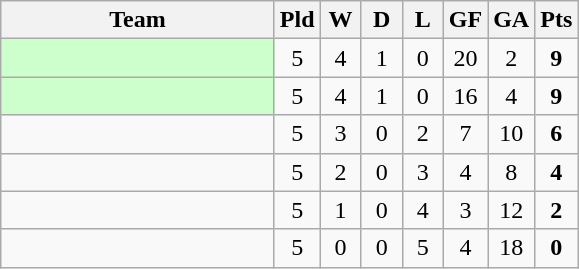<table class=wikitable style="text-align:center">
<tr>
<th width=175>Team</th>
<th width=20>Pld</th>
<th width=20>W</th>
<th width=20>D</th>
<th width=20>L</th>
<th width=20>GF</th>
<th width=20>GA</th>
<th width=20>Pts</th>
</tr>
<tr>
<td align=left style="background:#ccffcc;"></td>
<td>5</td>
<td>4</td>
<td>1</td>
<td>0</td>
<td>20</td>
<td>2</td>
<td><strong>9</strong></td>
</tr>
<tr>
<td align=left style="background:#ccffcc;"></td>
<td>5</td>
<td>4</td>
<td>1</td>
<td>0</td>
<td>16</td>
<td>4</td>
<td><strong>9</strong></td>
</tr>
<tr>
<td align=left></td>
<td>5</td>
<td>3</td>
<td>0</td>
<td>2</td>
<td>7</td>
<td>10</td>
<td><strong>6</strong></td>
</tr>
<tr>
<td align=left></td>
<td>5</td>
<td>2</td>
<td>0</td>
<td>3</td>
<td>4</td>
<td>8</td>
<td><strong>4</strong></td>
</tr>
<tr>
<td align=left></td>
<td>5</td>
<td>1</td>
<td>0</td>
<td>4</td>
<td>3</td>
<td>12</td>
<td><strong>2</strong></td>
</tr>
<tr>
<td align=left></td>
<td>5</td>
<td>0</td>
<td>0</td>
<td>5</td>
<td>4</td>
<td>18</td>
<td><strong>0</strong></td>
</tr>
</table>
